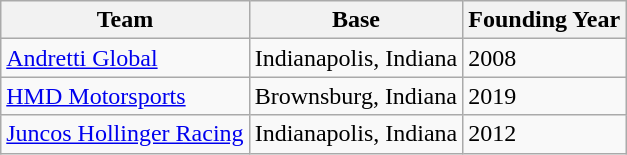<table class="wikitable">
<tr>
<th>Team</th>
<th>Base</th>
<th>Founding Year</th>
</tr>
<tr>
<td><a href='#'>Andretti Global</a></td>
<td>Indianapolis, Indiana</td>
<td>2008</td>
</tr>
<tr>
<td><a href='#'>HMD Motorsports</a></td>
<td>Brownsburg, Indiana</td>
<td>2019</td>
</tr>
<tr>
<td><a href='#'>Juncos Hollinger Racing</a></td>
<td>Indianapolis, Indiana</td>
<td>2012</td>
</tr>
</table>
